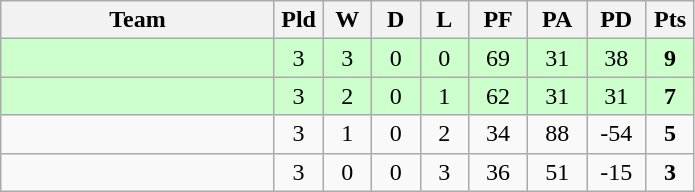<table class="wikitable" style="text-align:center;">
<tr>
<th width=175>Team</th>
<th width=25 abbr="Played">Pld</th>
<th width=25 abbr="Won">W</th>
<th width=25 abbr="Drawn">D</th>
<th width=25 abbr="Lost">L</th>
<th width=32 abbr="Points for">PF</th>
<th width=32 abbr="Points against">PA</th>
<th width=32 abbr="Points difference">PD</th>
<th width=25 abbr="Points">Pts</th>
</tr>
<tr style="background:#cfc;">
<td align=left></td>
<td>3</td>
<td>3</td>
<td>0</td>
<td>0</td>
<td>69</td>
<td>31</td>
<td>38</td>
<td><strong>9</strong></td>
</tr>
<tr style="background:#cfc;">
<td align=left></td>
<td>3</td>
<td>2</td>
<td>0</td>
<td>1</td>
<td>62</td>
<td>31</td>
<td>31</td>
<td><strong>7</strong></td>
</tr>
<tr>
<td align=left></td>
<td>3</td>
<td>1</td>
<td>0</td>
<td>2</td>
<td>34</td>
<td>88</td>
<td>-54</td>
<td><strong>5</strong></td>
</tr>
<tr>
<td align=left></td>
<td>3</td>
<td>0</td>
<td>0</td>
<td>3</td>
<td>36</td>
<td>51</td>
<td>-15</td>
<td><strong>3</strong></td>
</tr>
</table>
